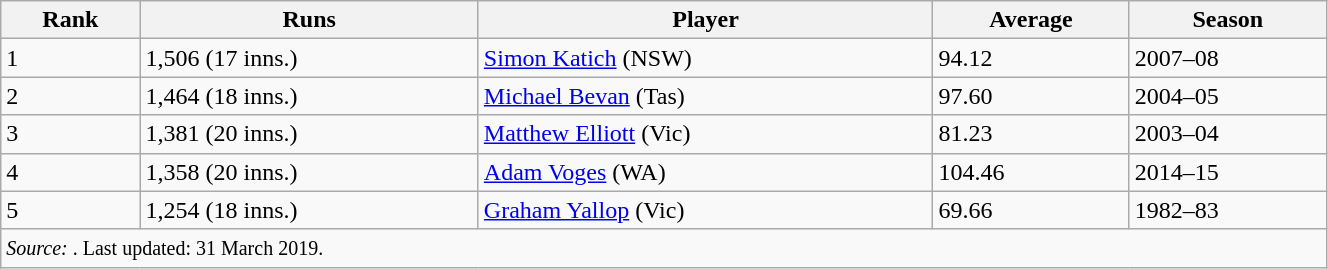<table class="wikitable" style="width:70%;">
<tr>
<th>Rank</th>
<th>Runs</th>
<th>Player</th>
<th>Average</th>
<th>Season</th>
</tr>
<tr>
<td>1</td>
<td>1,506 (17 inns.)</td>
<td><a href='#'>Simon Katich</a> (NSW)</td>
<td>94.12</td>
<td>2007–08</td>
</tr>
<tr>
<td>2</td>
<td>1,464 (18 inns.)</td>
<td><a href='#'>Michael Bevan</a> (Tas)</td>
<td>97.60</td>
<td>2004–05</td>
</tr>
<tr>
<td>3</td>
<td>1,381 (20 inns.)</td>
<td><a href='#'>Matthew Elliott</a> (Vic)</td>
<td>81.23</td>
<td>2003–04</td>
</tr>
<tr>
<td>4</td>
<td>1,358 (20 inns.)</td>
<td><a href='#'>Adam Voges</a> (WA)</td>
<td>104.46</td>
<td>2014–15</td>
</tr>
<tr>
<td>5</td>
<td>1,254 (18 inns.)</td>
<td><a href='#'>Graham Yallop</a> (Vic)</td>
<td>69.66</td>
<td>1982–83</td>
</tr>
<tr>
<td colspan=5><small><em>Source: </em>. Last updated: 31 March 2019.</small></td>
</tr>
</table>
